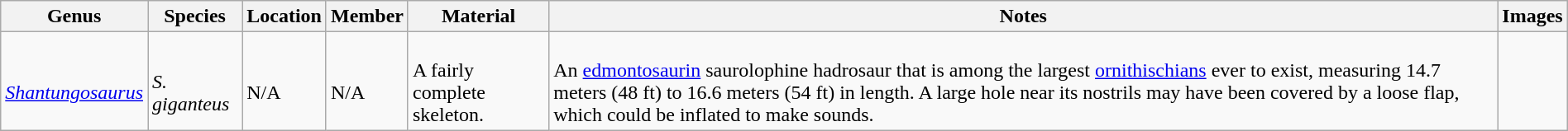<table class="wikitable" align="center" width="100%">
<tr>
<th>Genus</th>
<th>Species</th>
<th>Location</th>
<th>Member</th>
<th>Material</th>
<th>Notes</th>
<th>Images</th>
</tr>
<tr>
<td><br><em><a href='#'>Shantungosaurus</a></em></td>
<td><br><em>S. giganteus</em></td>
<td><br>N/A</td>
<td><br>N/A</td>
<td><br>A fairly complete skeleton.</td>
<td><br>An <a href='#'>edmontosaurin</a> saurolophine hadrosaur that is among the largest <a href='#'>ornithischians</a> ever to exist, measuring 14.7 meters (48 ft) to 16.6 meters (54 ft) in length. A large hole near its nostrils may have been covered by a loose flap, which could be inflated to make sounds.</td>
<td></td>
</tr>
</table>
